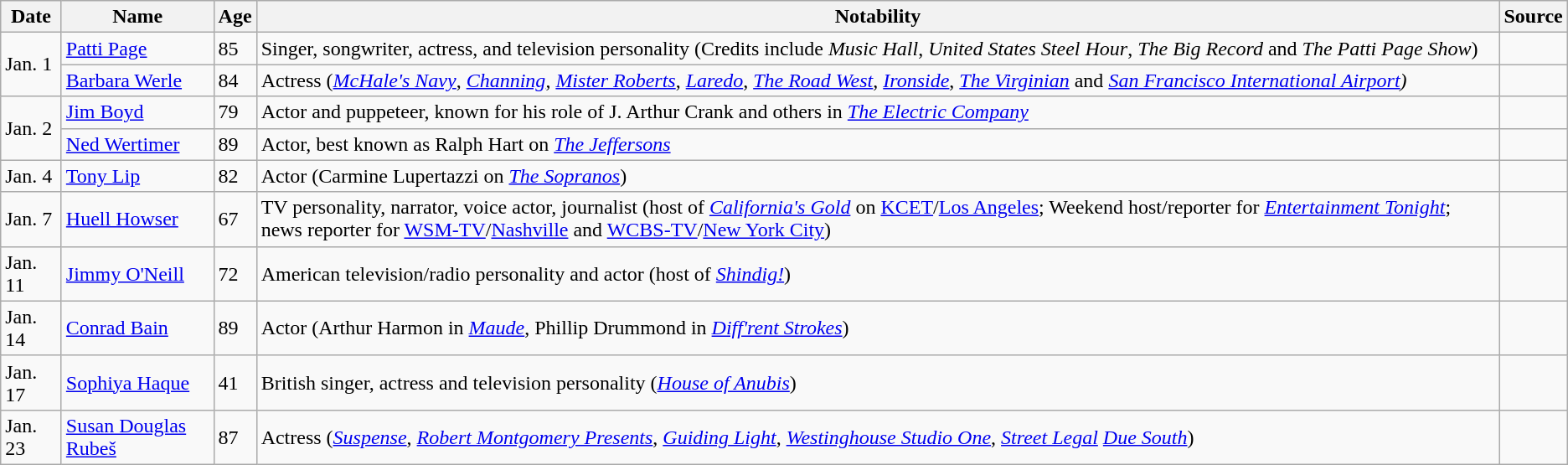<table class="wikitable sortable">
<tr ">
<th>Date</th>
<th>Name</th>
<th>Age</th>
<th>Notability</th>
<th>Source</th>
</tr>
<tr>
<td rowspan="2">Jan. 1</td>
<td><a href='#'>Patti Page</a></td>
<td>85</td>
<td>Singer, songwriter, actress, and television personality (Credits include <em>Music Hall</em>, <em>United States Steel Hour</em>, <em>The Big Record</em> and <em>The Patti Page Show</em>)</td>
<td></td>
</tr>
<tr>
<td><a href='#'>Barbara Werle</a></td>
<td>84</td>
<td>Actress (<em><a href='#'>McHale's Navy</a></em>, <em><a href='#'>Channing</a></em>, <em><a href='#'>Mister Roberts</a></em>, <em><a href='#'>Laredo</a></em>, <em><a href='#'>The Road West</a></em>, <em><a href='#'>Ironside</a></em>, <em><a href='#'>The Virginian</a></em> and <em><a href='#'>San Francisco International Airport</a>)</em></td>
<td></td>
</tr>
<tr>
<td rowspan="2">Jan. 2</td>
<td><a href='#'>Jim Boyd</a></td>
<td>79</td>
<td>Actor and puppeteer, known for his role of J. Arthur Crank and others in <em><a href='#'>The Electric Company</a></em></td>
<td></td>
</tr>
<tr>
<td><a href='#'>Ned Wertimer</a></td>
<td>89</td>
<td>Actor, best known as Ralph Hart on <em><a href='#'>The Jeffersons</a></em></td>
<td></td>
</tr>
<tr>
<td>Jan. 4</td>
<td><a href='#'>Tony Lip</a></td>
<td>82</td>
<td>Actor (Carmine Lupertazzi on <em><a href='#'>The Sopranos</a></em>)</td>
<td></td>
</tr>
<tr>
<td>Jan. 7</td>
<td><a href='#'>Huell Howser</a></td>
<td>67</td>
<td>TV personality, narrator, voice actor, journalist (host of <em><a href='#'>California's Gold</a></em> on <a href='#'>KCET</a>/<a href='#'>Los Angeles</a>; Weekend host/reporter for <em><a href='#'>Entertainment Tonight</a></em>; news reporter for <a href='#'>WSM-TV</a>/<a href='#'>Nashville</a> and <a href='#'>WCBS-TV</a>/<a href='#'>New York City</a>)</td>
<td></td>
</tr>
<tr>
<td>Jan. 11</td>
<td><a href='#'>Jimmy O'Neill</a></td>
<td>72</td>
<td>American television/radio personality and actor (host of <em><a href='#'>Shindig!</a></em>)</td>
<td></td>
</tr>
<tr>
<td>Jan. 14</td>
<td><a href='#'>Conrad Bain</a></td>
<td>89</td>
<td>Actor (Arthur Harmon in <em><a href='#'>Maude</a></em>, Phillip Drummond in <em><a href='#'>Diff'rent Strokes</a></em>)</td>
<td></td>
</tr>
<tr>
<td>Jan. 17</td>
<td><a href='#'>Sophiya Haque</a></td>
<td>41</td>
<td>British singer, actress and television personality (<em><a href='#'>House of Anubis</a></em>)</td>
<td></td>
</tr>
<tr>
<td>Jan. 23</td>
<td><a href='#'>Susan Douglas Rubeš</a></td>
<td>87</td>
<td>Actress (<em><a href='#'>Suspense</a></em>, <em><a href='#'>Robert Montgomery Presents</a></em>, <em><a href='#'>Guiding Light</a></em>, <em><a href='#'>Westinghouse Studio One</a></em>, <em><a href='#'>Street Legal</a></em> <em><a href='#'>Due South</a></em>)</td>
<td></td>
</tr>
</table>
